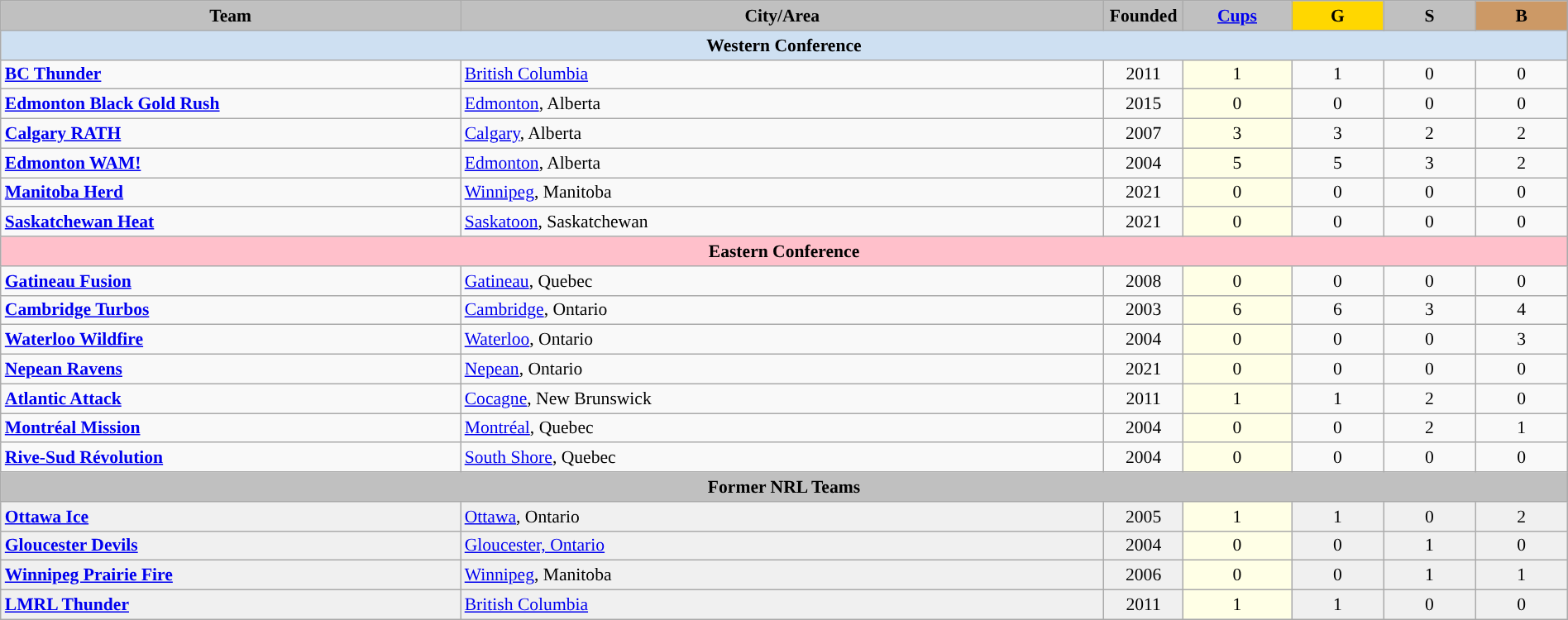<table class=wikitable style="text-align:left; font-size:90%; width:100%;">
<tr>
<th style="background:silver; width:10%">Team</th>
<th style="background:silver; width:14%">City/Area</th>
<th style="background:silver; width:0.1%">Founded</th>
<th style="background:silver; width:2%"><a href='#'>Cups</a></th>
<th style="background:Gold; width:2%">G</th>
<th style="background:Silver; width:2%">S</th>
<th style="background:#cc9966; width:2%">B</th>
</tr>
<tr align=center>
<th colspan="7" style="background:#CEE0F2"><span>Western Conference</span></th>
</tr>
<tr align=center>
<td align=left><strong><a href='#'>BC Thunder</a></strong></td>
<td align=left> <a href='#'>British Columbia</a></td>
<td>2011</td>
<td style="background:#FFFFE6">1</td>
<td>1</td>
<td>0</td>
<td>0</td>
</tr>
<tr align=center>
<td align=left><strong><a href='#'>Edmonton Black Gold Rush</a></strong></td>
<td align=left> <a href='#'>Edmonton</a>, Alberta</td>
<td>2015</td>
<td style="background:#FFFFE6">0</td>
<td>0</td>
<td>0</td>
<td>0</td>
</tr>
<tr align=center>
<td align="left"><strong><a href='#'>Calgary RATH</a></strong></td>
<td align="left"> <a href='#'>Calgary</a>, Alberta</td>
<td>2007</td>
<td style="background:#FFFFE6">3</td>
<td>3</td>
<td>2</td>
<td>2</td>
</tr>
<tr align=center>
<td align="left"><strong><a href='#'>Edmonton WAM!</a></strong></td>
<td align="left"> <a href='#'>Edmonton</a>, Alberta</td>
<td>2004</td>
<td style="background:#FFFFE6">5</td>
<td>5</td>
<td>3</td>
<td>2</td>
</tr>
<tr align=center>
<td align="left"><strong><a href='#'>Manitoba Herd</a></strong></td>
<td align="left"> <a href='#'>Winnipeg</a>, Manitoba</td>
<td>2021</td>
<td style="background:#FFFFE6">0</td>
<td>0</td>
<td>0</td>
<td>0</td>
</tr>
<tr align=center>
<td align="left"><strong><a href='#'>Saskatchewan Heat</a></strong></td>
<td align="left"> <a href='#'>Saskatoon</a>, Saskatchewan</td>
<td>2021</td>
<td style="background:#FFFFE6">0</td>
<td>0</td>
<td>0</td>
<td>0</td>
</tr>
<tr align=center>
<th colspan="7" style="background:pink"><span>Eastern Conference</span></th>
</tr>
<tr align=center>
<td align="left"><strong><a href='#'>Gatineau Fusion</a></strong></td>
<td align="left"> <a href='#'>Gatineau</a>, Quebec</td>
<td>2008</td>
<td style="background:#FFFFE6">0</td>
<td>0</td>
<td>0</td>
<td>0</td>
</tr>
<tr align=center>
<td align="left"><strong><a href='#'>Cambridge Turbos</a></strong></td>
<td align="left"> <a href='#'>Cambridge</a>, Ontario</td>
<td>2003</td>
<td style="background:#FFFFE6">6</td>
<td>6</td>
<td>3</td>
<td>4</td>
</tr>
<tr align=center>
<td align="left"><strong><a href='#'>Waterloo Wildfire</a></strong></td>
<td align="left"> <a href='#'>Waterloo</a>, Ontario</td>
<td>2004</td>
<td style="background:#FFFFE6">0</td>
<td>0</td>
<td>0</td>
<td>3</td>
</tr>
<tr align=center>
<td align="left"><strong><a href='#'>Nepean Ravens</a></strong></td>
<td align="left"> <a href='#'>Nepean</a>, Ontario</td>
<td>2021</td>
<td style="background:#FFFFE6">0</td>
<td>0</td>
<td>0</td>
<td>0</td>
</tr>
<tr align=center>
<td align="left"><strong><a href='#'>Atlantic Attack</a></strong></td>
<td align="left"> <a href='#'>Cocagne</a>, New Brunswick</td>
<td>2011</td>
<td style="background:#FFFFE6">1</td>
<td>1</td>
<td>2</td>
<td>0</td>
</tr>
<tr align=center>
<td align="left"><strong><a href='#'>Montréal Mission</a></strong></td>
<td align="left"> <a href='#'>Montréal</a>, Quebec</td>
<td>2004</td>
<td style="background:#FFFFE6">0</td>
<td>0</td>
<td>2</td>
<td>1</td>
</tr>
<tr align=center>
<td align="left"><strong><a href='#'>Rive-Sud Révolution</a></strong></td>
<td align="left"> <a href='#'>South Shore</a>, Quebec</td>
<td>2004</td>
<td style="background:#FFFFE6">0</td>
<td>0</td>
<td>0</td>
<td>0</td>
</tr>
<tr align=center>
<th colspan=7 width:5%" style="background:silver;">Former NRL Teams</th>
</tr>
<tr align=center bgcolor=#f0f0f0>
<td align="left"><strong><a href='#'>Ottawa Ice</a></strong></td>
<td align="left"> <a href='#'>Ottawa</a>, Ontario</td>
<td>2005</td>
<td style="background:#FFFFE6">1</td>
<td>1</td>
<td>0</td>
<td>2</td>
</tr>
<tr align=center bgcolor=#f0f0f0>
<td align="left"><strong><a href='#'>Gloucester Devils</a></strong></td>
<td align="left"> <a href='#'>Gloucester, Ontario</a></td>
<td>2004</td>
<td style="background:#FFFFE6">0</td>
<td>0</td>
<td>1</td>
<td>0</td>
</tr>
<tr align=center bgcolor=#f0f0f0>
<td align="left"><strong><a href='#'>Winnipeg Prairie Fire</a></strong></td>
<td align="left"> <a href='#'>Winnipeg</a>, Manitoba</td>
<td>2006</td>
<td style="background:#FFFFE6">0</td>
<td>0</td>
<td>1</td>
<td>1</td>
</tr>
<tr align=center bgcolor=#f0f0f0>
<td align="left"><strong><a href='#'>LMRL Thunder</a></strong></td>
<td align="left"> <a href='#'>British Columbia</a></td>
<td>2011</td>
<td style="background:#FFFFE6">1</td>
<td>1</td>
<td>0</td>
<td>0</td>
</tr>
</table>
